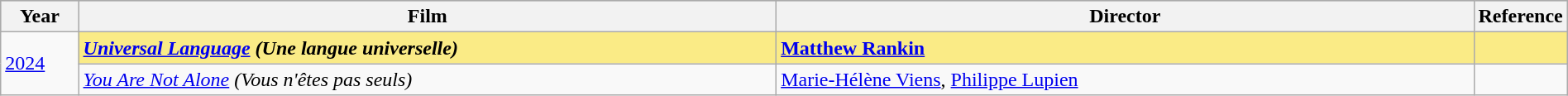<table class="wikitable" style="width:100%;">
<tr style="background:#bebebe;">
<th style="width:5%;">Year</th>
<th style="width:45%;">Film</th>
<th style="width:45%;">Director</th>
<th style="width:5%;">Reference</th>
</tr>
<tr>
<td rowspan=2><a href='#'>2024</a></td>
<td style="background:#FAEB86;"><strong><em><a href='#'>Universal Language</a> (Une langue universelle)</em></strong></td>
<td style="background:#FAEB86;"><strong><a href='#'>Matthew Rankin</a></strong></td>
<td style="background:#FAEB86;"></td>
</tr>
<tr>
<td><em><a href='#'>You Are Not Alone</a> (Vous n'êtes pas seuls)</em></td>
<td><a href='#'>Marie-Hélène Viens</a>, <a href='#'>Philippe Lupien</a></td>
<td></td>
</tr>
</table>
